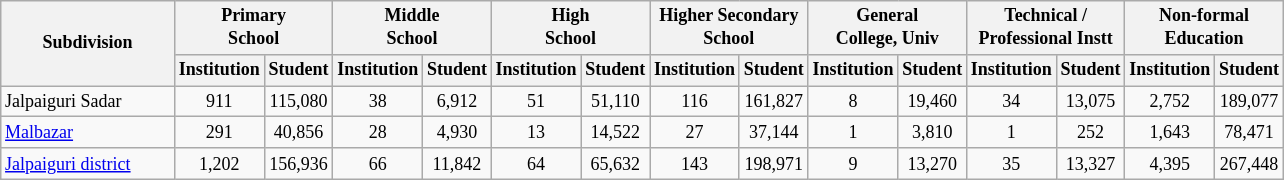<table class="wikitable" style="text-align:center;font-size: 9pt">
<tr>
<th width="110" rowspan="2">Subdivision</th>
<th colspan="2">Primary<br>School</th>
<th colspan="2">Middle<br>School</th>
<th colspan="2">High<br>School</th>
<th colspan="2">Higher Secondary<br>School</th>
<th colspan="2">General<br>College, Univ</th>
<th colspan="2">Technical /<br>Professional Instt</th>
<th colspan="2">Non-formal<br>Education</th>
</tr>
<tr>
<th width="30">Institution</th>
<th width="30">Student</th>
<th width="30">Institution</th>
<th width="30">Student</th>
<th width="30">Institution</th>
<th width="30">Student</th>
<th width="30">Institution</th>
<th width="30">Student</th>
<th width="30">Institution</th>
<th width="30">Student</th>
<th width="30">Institution</th>
<th width="30">Student</th>
<th width="30">Institution</th>
<th width="30">Student<br></th>
</tr>
<tr>
<td align=left>Jalpaiguri Sadar</td>
<td align="center">911</td>
<td align="center">115,080</td>
<td align="center">38</td>
<td align="center">6,912</td>
<td align="center">51</td>
<td align="center">51,110</td>
<td align="center">116</td>
<td align="center">161,827</td>
<td align="center">8</td>
<td align="center">19,460</td>
<td align="center">34</td>
<td align="center">13,075</td>
<td align="center">2,752</td>
<td align="center">189,077</td>
</tr>
<tr>
<td align=left><a href='#'>Malbazar</a></td>
<td align="center">291</td>
<td align="center">40,856</td>
<td align="center">28</td>
<td align="center">4,930</td>
<td align="center">13</td>
<td align="center">14,522</td>
<td align="center">27</td>
<td align="center">37,144</td>
<td align="center">1</td>
<td align="center">3,810</td>
<td align="center">1</td>
<td align="center">252</td>
<td align="center">1,643</td>
<td align="center">78,471</td>
</tr>
<tr>
<td align=left><a href='#'>Jalpaiguri district</a></td>
<td align="center">1,202</td>
<td align="center">156,936</td>
<td align="center">66</td>
<td align="center">11,842</td>
<td align="center">64</td>
<td align="center">65,632</td>
<td align="center">143</td>
<td align="center">198,971</td>
<td align="center">9</td>
<td align="center">13,270</td>
<td align="center">35</td>
<td align="center">13,327</td>
<td align="center">4,395</td>
<td align="center">267,448</td>
</tr>
</table>
